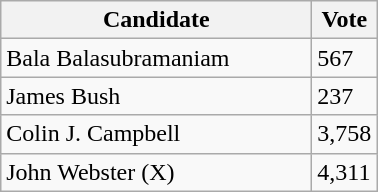<table class="wikitable">
<tr>
<th bgcolor="#DDDDFF" width="200px">Candidate</th>
<th bgcolor="#DDDDFF">Vote</th>
</tr>
<tr>
<td>Bala Balasubramaniam</td>
<td>567</td>
</tr>
<tr>
<td>James Bush</td>
<td>237</td>
</tr>
<tr>
<td>Colin J. Campbell</td>
<td>3,758</td>
</tr>
<tr>
<td>John Webster (X)</td>
<td>4,311</td>
</tr>
</table>
